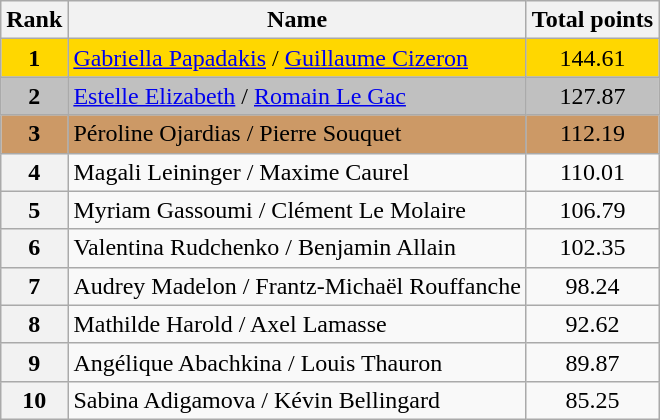<table class="wikitable sortable">
<tr>
<th>Rank</th>
<th>Name</th>
<th>Total points</th>
</tr>
<tr bgcolor="gold">
<td align="center"><strong>1</strong></td>
<td><a href='#'>Gabriella Papadakis</a> / <a href='#'>Guillaume Cizeron</a></td>
<td align="center">144.61</td>
</tr>
<tr bgcolor="silver">
<td align="center"><strong>2</strong></td>
<td><a href='#'>Estelle Elizabeth</a> / <a href='#'>Romain Le Gac</a></td>
<td align="center">127.87</td>
</tr>
<tr bgcolor="cc9966">
<td align="center"><strong>3</strong></td>
<td>Péroline Ojardias / Pierre Souquet</td>
<td align="center">112.19</td>
</tr>
<tr>
<th>4</th>
<td>Magali Leininger / Maxime Caurel</td>
<td align="center">110.01</td>
</tr>
<tr>
<th>5</th>
<td>Myriam Gassoumi / Clément Le Molaire</td>
<td align="center">106.79</td>
</tr>
<tr>
<th>6</th>
<td>Valentina Rudchenko / Benjamin Allain</td>
<td align="center">102.35</td>
</tr>
<tr>
<th>7</th>
<td>Audrey Madelon / Frantz-Michaël Rouffanche</td>
<td align="center">98.24</td>
</tr>
<tr>
<th>8</th>
<td>Mathilde Harold / Axel Lamasse</td>
<td align="center">92.62</td>
</tr>
<tr>
<th>9</th>
<td>Angélique Abachkina / Louis Thauron</td>
<td align="center">89.87</td>
</tr>
<tr>
<th>10</th>
<td>Sabina Adigamova / Kévin Bellingard</td>
<td align="center">85.25</td>
</tr>
</table>
